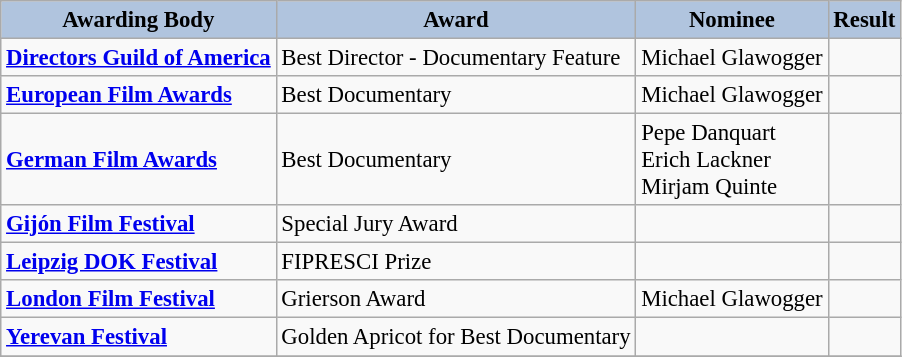<table class="wikitable" style="font-size:95%">
<tr style="text-align:center;">
<th style="background:#B0C4DE;">Awarding Body</th>
<th style="background:#B0C4DE;">Award</th>
<th style="background:#B0C4DE;">Nominee</th>
<th style="background:#B0C4DE;">Result</th>
</tr>
<tr>
<td><strong><a href='#'>Directors Guild of America</a></strong></td>
<td>Best Director - Documentary Feature</td>
<td>Michael Glawogger</td>
<td></td>
</tr>
<tr>
<td><strong><a href='#'>European Film Awards</a></strong></td>
<td>Best Documentary</td>
<td>Michael Glawogger</td>
<td></td>
</tr>
<tr>
<td><strong><a href='#'>German Film Awards</a></strong></td>
<td>Best Documentary</td>
<td>Pepe Danquart<br>Erich Lackner<br>Mirjam Quinte</td>
<td></td>
</tr>
<tr>
<td><strong><a href='#'>Gijón Film Festival</a></strong></td>
<td>Special Jury Award</td>
<td></td>
<td></td>
</tr>
<tr>
<td><strong><a href='#'>Leipzig DOK Festival</a></strong></td>
<td>FIPRESCI Prize</td>
<td></td>
<td></td>
</tr>
<tr>
<td><strong><a href='#'>London Film Festival</a></strong></td>
<td>Grierson Award</td>
<td>Michael Glawogger</td>
<td></td>
</tr>
<tr>
<td><strong><a href='#'>Yerevan Festival</a></strong></td>
<td>Golden Apricot for Best Documentary</td>
<td></td>
<td></td>
</tr>
<tr>
</tr>
</table>
